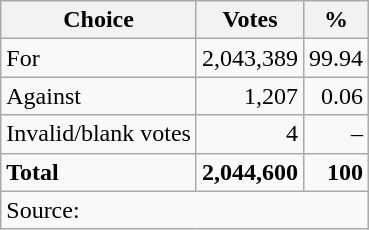<table class=wikitable style=text-align:right>
<tr>
<th>Choice</th>
<th>Votes</th>
<th>%</th>
</tr>
<tr>
<td align=left>For</td>
<td>2,043,389</td>
<td>99.94</td>
</tr>
<tr>
<td align=left>Against</td>
<td>1,207</td>
<td>0.06</td>
</tr>
<tr>
<td align=left>Invalid/blank votes</td>
<td>4</td>
<td>–</td>
</tr>
<tr>
<td align=left><strong>Total</strong></td>
<td><strong>2,044,600</strong></td>
<td><strong>100</strong></td>
</tr>
<tr>
<td colspan=3 align=left>Source: </td>
</tr>
</table>
